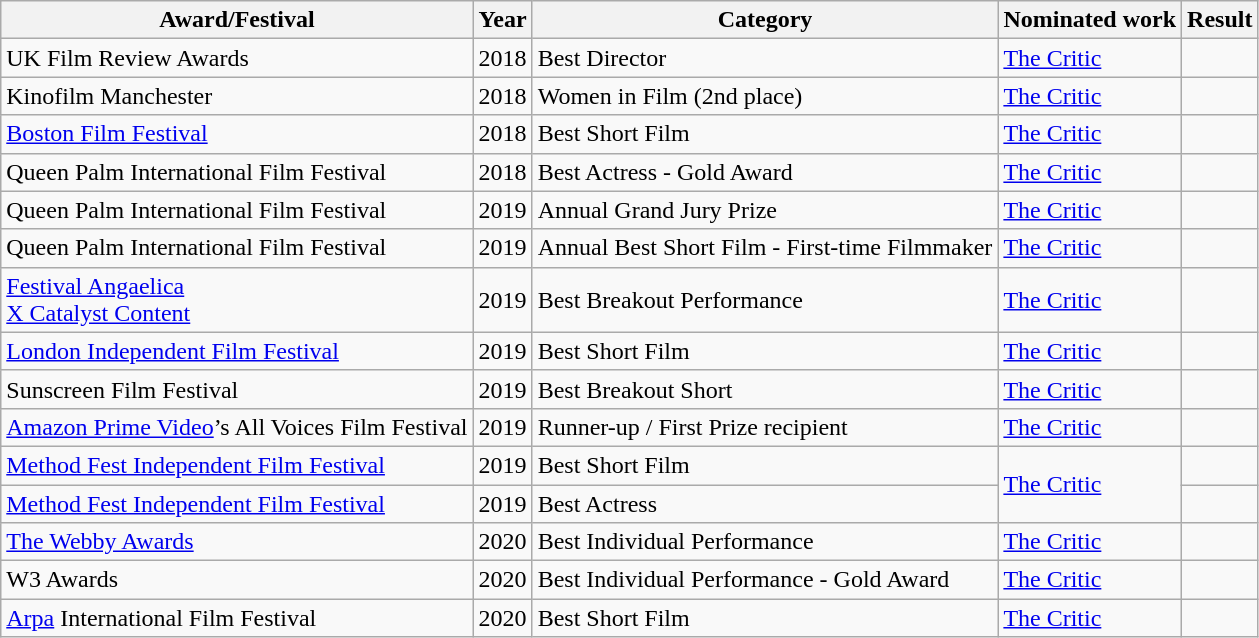<table class="wikitable sortable plainrowheaders">
<tr>
<th scope="col">Award/Festival</th>
<th scope="col">Year</th>
<th scope="col">Category</th>
<th scope="col">Nominated work</th>
<th scope="col">Result</th>
</tr>
<tr>
<td>UK Film Review Awards</td>
<td>2018</td>
<td>Best Director</td>
<td><a href='#'>The Critic</a></td>
<td></td>
</tr>
<tr>
<td>Kinofilm Manchester</td>
<td>2018</td>
<td>Women in Film (2nd place)</td>
<td><a href='#'>The Critic</a></td>
<td></td>
</tr>
<tr>
<td><a href='#'>Boston Film Festival</a></td>
<td>2018</td>
<td>Best Short Film</td>
<td><a href='#'>The Critic</a></td>
<td></td>
</tr>
<tr>
<td>Queen Palm International Film Festival</td>
<td>2018</td>
<td>Best Actress - Gold Award</td>
<td><a href='#'>The Critic</a></td>
<td></td>
</tr>
<tr>
<td>Queen Palm International Film Festival</td>
<td>2019</td>
<td>Annual Grand Jury Prize</td>
<td><a href='#'>The Critic</a></td>
<td></td>
</tr>
<tr>
<td>Queen Palm International Film Festival</td>
<td>2019</td>
<td>Annual Best Short Film - First-time Filmmaker</td>
<td><a href='#'>The Critic</a></td>
<td></td>
</tr>
<tr>
<td><a href='#'>Festival Angaelica</a><br><a href='#'>X Catalyst Content</a></td>
<td>2019</td>
<td>Best Breakout Performance</td>
<td><a href='#'>The Critic</a></td>
<td></td>
</tr>
<tr>
<td><a href='#'>London Independent Film Festival</a></td>
<td>2019</td>
<td>Best Short Film</td>
<td><a href='#'>The Critic</a></td>
<td></td>
</tr>
<tr>
<td>Sunscreen Film Festival</td>
<td>2019</td>
<td>Best Breakout Short</td>
<td><a href='#'>The Critic</a></td>
<td></td>
</tr>
<tr>
<td><a href='#'>Amazon Prime Video</a>’s All Voices Film Festival</td>
<td>2019</td>
<td>Runner-up / First Prize recipient</td>
<td><a href='#'>The Critic</a></td>
<td></td>
</tr>
<tr>
<td><a href='#'>Method Fest Independent Film Festival</a></td>
<td>2019</td>
<td>Best Short Film</td>
<td rowspan="2"><a href='#'>The Critic</a></td>
<td></td>
</tr>
<tr>
<td><a href='#'>Method Fest Independent Film Festival</a></td>
<td>2019</td>
<td>Best Actress</td>
<td></td>
</tr>
<tr>
<td><a href='#'>The Webby Awards</a></td>
<td>2020</td>
<td>Best Individual Performance</td>
<td><a href='#'>The Critic</a></td>
<td></td>
</tr>
<tr>
<td>W3 Awards</td>
<td>2020</td>
<td>Best Individual Performance - Gold Award</td>
<td><a href='#'>The Critic</a></td>
<td></td>
</tr>
<tr>
<td><a href='#'>Arpa</a> International Film Festival</td>
<td>2020</td>
<td>Best Short Film</td>
<td><a href='#'>The Critic</a></td>
<td></td>
</tr>
</table>
